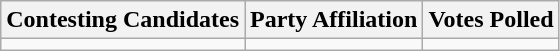<table class="wikitable sortable">
<tr>
<th>Contesting Candidates</th>
<th>Party Affiliation</th>
<th>Votes Polled</th>
</tr>
<tr>
<td></td>
<td></td>
<td></td>
</tr>
</table>
